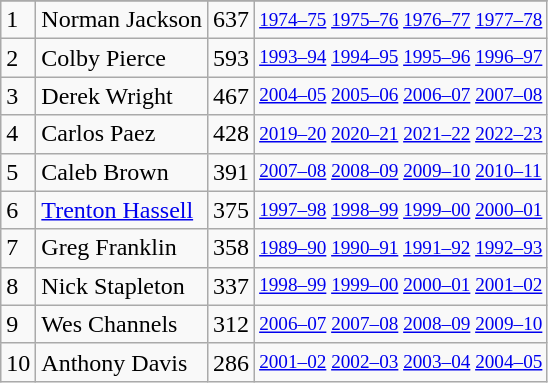<table class="wikitable">
<tr>
</tr>
<tr>
<td>1</td>
<td>Norman Jackson</td>
<td>637</td>
<td style="font-size:80%;"><a href='#'>1974–75</a> <a href='#'>1975–76</a> <a href='#'>1976–77</a> <a href='#'>1977–78</a></td>
</tr>
<tr>
<td>2</td>
<td>Colby Pierce</td>
<td>593</td>
<td style="font-size:80%;"><a href='#'>1993–94</a> <a href='#'>1994–95</a> <a href='#'>1995–96</a> <a href='#'>1996–97</a></td>
</tr>
<tr>
<td>3</td>
<td>Derek Wright</td>
<td>467</td>
<td style="font-size:80%;"><a href='#'>2004–05</a> <a href='#'>2005–06</a> <a href='#'>2006–07</a> <a href='#'>2007–08</a></td>
</tr>
<tr>
<td>4</td>
<td>Carlos Paez</td>
<td>428</td>
<td style="font-size:80%;"><a href='#'>2019–20</a> <a href='#'>2020–21</a> <a href='#'>2021–22</a> <a href='#'>2022–23</a></td>
</tr>
<tr>
<td>5</td>
<td>Caleb Brown</td>
<td>391</td>
<td style="font-size:80%;"><a href='#'>2007–08</a> <a href='#'>2008–09</a> <a href='#'>2009–10</a> <a href='#'>2010–11</a></td>
</tr>
<tr>
<td>6</td>
<td><a href='#'>Trenton Hassell</a></td>
<td>375</td>
<td style="font-size:80%;"><a href='#'>1997–98</a> <a href='#'>1998–99</a> <a href='#'>1999–00</a> <a href='#'>2000–01</a></td>
</tr>
<tr>
<td>7</td>
<td>Greg Franklin</td>
<td>358</td>
<td style="font-size:80%;"><a href='#'>1989–90</a> <a href='#'>1990–91</a> <a href='#'>1991–92</a> <a href='#'>1992–93</a></td>
</tr>
<tr>
<td>8</td>
<td>Nick Stapleton</td>
<td>337</td>
<td style="font-size:80%;"><a href='#'>1998–99</a> <a href='#'>1999–00</a> <a href='#'>2000–01</a> <a href='#'>2001–02</a></td>
</tr>
<tr>
<td>9</td>
<td>Wes Channels</td>
<td>312</td>
<td style="font-size:80%;"><a href='#'>2006–07</a> <a href='#'>2007–08</a> <a href='#'>2008–09</a> <a href='#'>2009–10</a></td>
</tr>
<tr>
<td>10</td>
<td>Anthony Davis</td>
<td>286</td>
<td style="font-size:80%;"><a href='#'>2001–02</a> <a href='#'>2002–03</a> <a href='#'>2003–04</a> <a href='#'>2004–05</a></td>
</tr>
</table>
